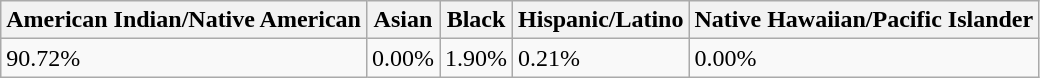<table class="wikitable">
<tr>
<th>American Indian/Native American</th>
<th>Asian</th>
<th>Black</th>
<th>Hispanic/Latino</th>
<th>Native Hawaiian/Pacific Islander</th>
</tr>
<tr>
<td>90.72%</td>
<td>0.00%</td>
<td>1.90%</td>
<td>0.21%</td>
<td>0.00%</td>
</tr>
</table>
